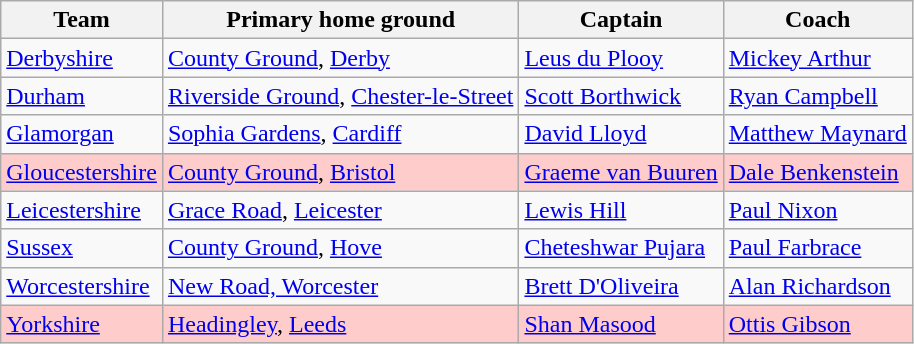<table class="wikitable sortable">
<tr>
<th>Team</th>
<th>Primary home ground</th>
<th>Captain</th>
<th>Coach</th>
</tr>
<tr>
<td><a href='#'>Derbyshire</a></td>
<td><a href='#'>County Ground</a>, <a href='#'>Derby</a></td>
<td> <a href='#'>Leus du Plooy</a></td>
<td> <a href='#'>Mickey Arthur</a></td>
</tr>
<tr>
<td><a href='#'>Durham</a></td>
<td><a href='#'>Riverside Ground</a>, <a href='#'>Chester-le-Street</a></td>
<td> <a href='#'>Scott Borthwick</a></td>
<td> <a href='#'>Ryan Campbell</a></td>
</tr>
<tr>
<td><a href='#'>Glamorgan</a></td>
<td><a href='#'>Sophia Gardens</a>, <a href='#'>Cardiff</a></td>
<td> <a href='#'>David Lloyd</a></td>
<td> <a href='#'>Matthew Maynard</a></td>
</tr>
<tr style="background-color:#ffcccc">
<td><a href='#'>Gloucestershire</a></td>
<td><a href='#'>County Ground</a>, <a href='#'>Bristol</a></td>
<td> <a href='#'>Graeme van Buuren</a></td>
<td> <a href='#'>Dale Benkenstein</a></td>
</tr>
<tr>
<td><a href='#'>Leicestershire</a></td>
<td><a href='#'>Grace Road</a>, <a href='#'>Leicester</a></td>
<td> <a href='#'>Lewis Hill</a></td>
<td> <a href='#'>Paul Nixon</a></td>
</tr>
<tr>
<td><a href='#'>Sussex</a></td>
<td><a href='#'>County Ground</a>, <a href='#'>Hove</a></td>
<td> <a href='#'>Cheteshwar Pujara</a></td>
<td> <a href='#'>Paul Farbrace</a></td>
</tr>
<tr>
<td><a href='#'>Worcestershire</a></td>
<td><a href='#'>New Road, Worcester</a></td>
<td> <a href='#'>Brett D'Oliveira</a></td>
<td> <a href='#'>Alan Richardson</a></td>
</tr>
<tr style="background-color:#ffcccc">
<td><a href='#'>Yorkshire</a></td>
<td><a href='#'>Headingley</a>, <a href='#'>Leeds</a></td>
<td> <a href='#'>Shan Masood</a></td>
<td> <a href='#'>Ottis Gibson</a></td>
</tr>
</table>
